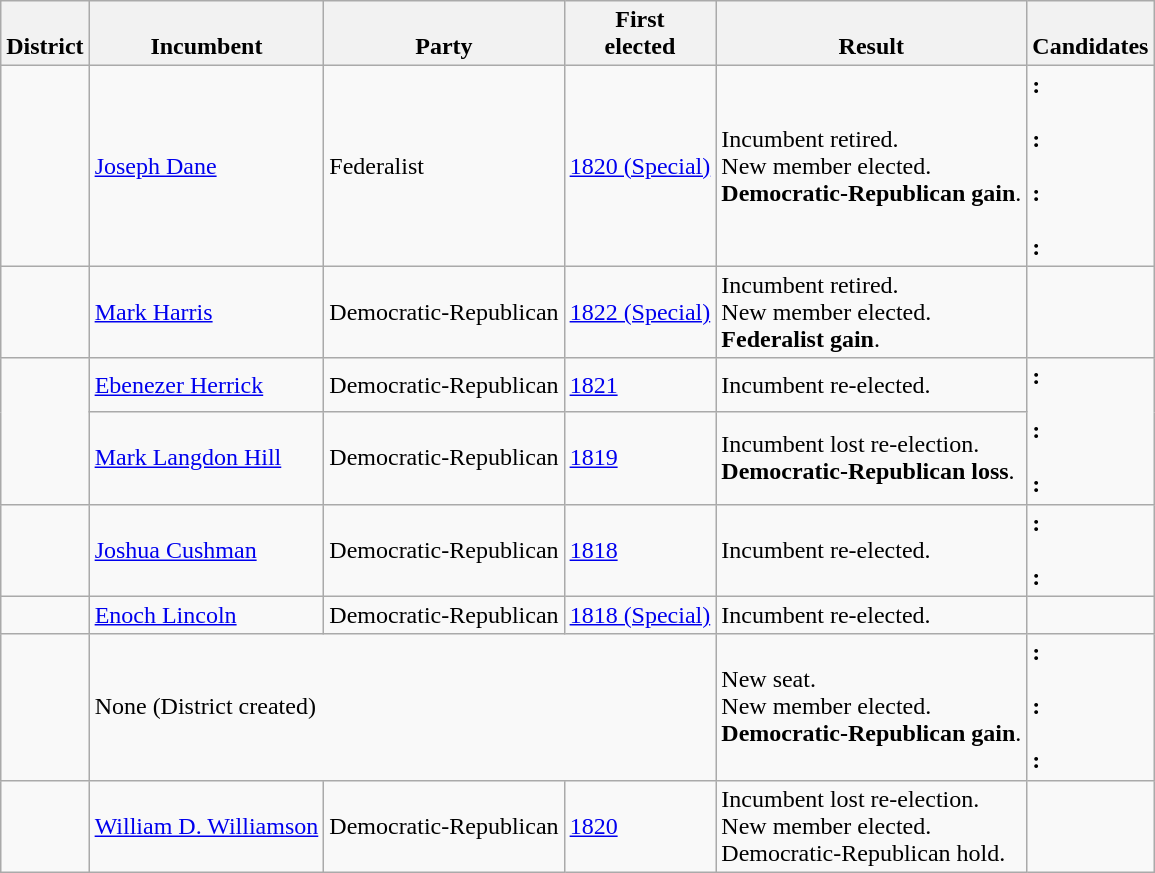<table class=wikitable>
<tr valign=bottom>
<th>District</th>
<th>Incumbent</th>
<th>Party</th>
<th>First<br>elected</th>
<th>Result</th>
<th>Candidates</th>
</tr>
<tr>
<td></td>
<td><a href='#'>Joseph Dane</a></td>
<td>Federalist</td>
<td><a href='#'>1820 (Special)</a></td>
<td>Incumbent retired.<br>New member elected.<br><strong>Democratic-Republican gain</strong>.</td>
<td nowrap><strong>:</strong><br><br><strong>:</strong><br><br><strong>:</strong><br><br><strong>:</strong><br></td>
</tr>
<tr>
<td></td>
<td><a href='#'>Mark Harris</a></td>
<td>Democratic-Republican</td>
<td><a href='#'>1822 (Special)</a></td>
<td>Incumbent retired.<br>New member elected.<br><strong>Federalist gain</strong>.</td>
<td nowrap></td>
</tr>
<tr>
<td rowspan=2></td>
<td><a href='#'>Ebenezer Herrick</a><br></td>
<td>Democratic-Republican</td>
<td><a href='#'>1821</a></td>
<td>Incumbent re-elected.</td>
<td rowspan=2 nowrap><strong>:</strong><br><br><strong>:</strong><br><br><strong>:</strong><br></td>
</tr>
<tr>
<td><a href='#'>Mark Langdon Hill</a></td>
<td>Democratic-Republican</td>
<td><a href='#'>1819</a></td>
<td>Incumbent lost re-election.<br><strong>Democratic-Republican loss</strong>.</td>
</tr>
<tr>
<td></td>
<td><a href='#'>Joshua Cushman</a><br></td>
<td>Democratic-Republican</td>
<td><a href='#'>1818</a></td>
<td>Incumbent re-elected.</td>
<td nowrap><strong>:</strong><br><br><strong>:</strong><br></td>
</tr>
<tr>
<td></td>
<td><a href='#'>Enoch Lincoln</a><br></td>
<td>Democratic-Republican</td>
<td><a href='#'>1818 (Special)</a></td>
<td>Incumbent re-elected.</td>
<td nowrap></td>
</tr>
<tr>
<td></td>
<td colspan=3>None (District created)</td>
<td>New seat.<br>New member elected.<br><strong>Democratic-Republican gain</strong>.</td>
<td nowrap><strong>:</strong><br><br><strong>:</strong><br><br><strong>:</strong><br></td>
</tr>
<tr>
<td></td>
<td><a href='#'>William D. Williamson</a><br></td>
<td>Democratic-Republican</td>
<td><a href='#'>1820</a></td>
<td>Incumbent lost re-election.<br>New member elected.<br>Democratic-Republican hold.</td>
<td nowrap></td>
</tr>
</table>
